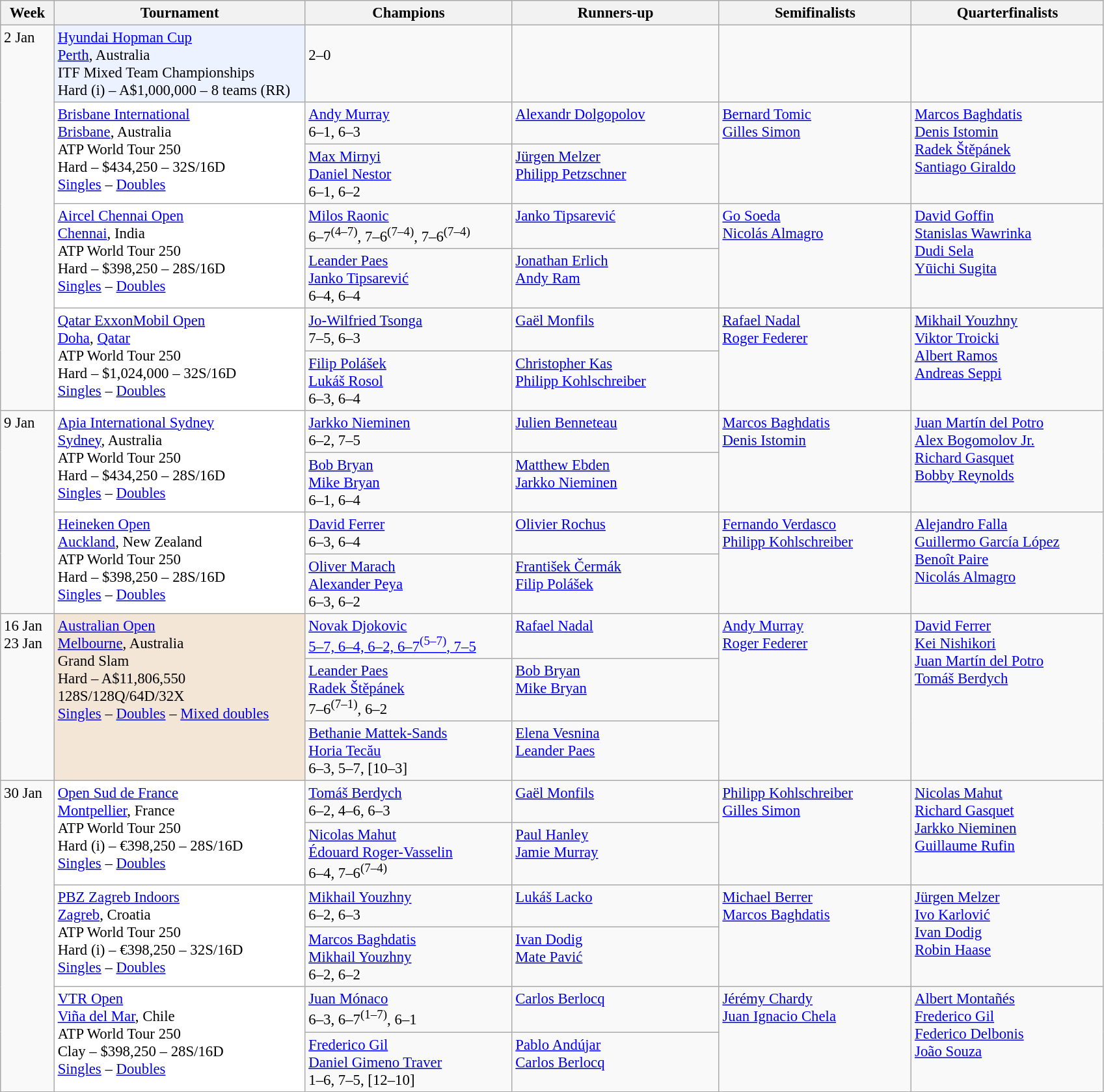<table class=wikitable style=font-size:95%>
<tr>
<th style="width:48px;">Week</th>
<th style="width:250px;">Tournament</th>
<th style="width:205px;">Champions</th>
<th style="width:205px;">Runners-up</th>
<th style="width:190px;">Semifinalists</th>
<th style="width:190px;">Quarterfinalists</th>
</tr>
<tr valign=top>
<td rowspan=7>2 Jan</td>
<td bgcolor=#ECF2FF><a href='#'>Hyundai Hopman Cup</a><br> <a href='#'>Perth</a>, Australia<br>ITF Mixed Team Championships<br>Hard (i) – A$1,000,000 – 8 teams (RR)</td>
<td><br>2–0</td>
<td></td>
<td><br><br></td>
<td><br><br></td>
</tr>
<tr valign=top>
<td bgcolor=#ffffff rowspan=2><a href='#'>Brisbane International</a><br> <a href='#'>Brisbane</a>, Australia<br>ATP World Tour 250<br>Hard – $434,250 – 32S/16D<br><a href='#'>Singles</a> – <a href='#'>Doubles</a></td>
<td> <a href='#'>Andy Murray</a><br>6–1, 6–3</td>
<td> <a href='#'>Alexandr Dolgopolov</a></td>
<td rowspan=2> <a href='#'>Bernard Tomic</a><br> <a href='#'>Gilles Simon</a></td>
<td rowspan=2> <a href='#'>Marcos Baghdatis</a><br> <a href='#'>Denis Istomin</a><br> <a href='#'>Radek Štěpánek</a><br> <a href='#'>Santiago Giraldo</a></td>
</tr>
<tr valign=top>
<td> <a href='#'>Max Mirnyi</a><br> <a href='#'>Daniel Nestor</a><br>6–1, 6–2</td>
<td> <a href='#'>Jürgen Melzer</a><br> <a href='#'>Philipp Petzschner</a></td>
</tr>
<tr valign=top>
<td bgcolor=#ffffff rowspan=2><a href='#'>Aircel Chennai Open</a><br> <a href='#'>Chennai</a>, India<br>ATP World Tour 250<br>Hard – $398,250 – 28S/16D<br><a href='#'>Singles</a> – <a href='#'>Doubles</a></td>
<td> <a href='#'>Milos Raonic</a><br>6–7<sup>(4–7)</sup>, 7–6<sup>(7–4)</sup>, 7–6<sup>(7–4)</sup></td>
<td> <a href='#'>Janko Tipsarević</a></td>
<td rowspan=2> <a href='#'>Go Soeda</a><br> <a href='#'>Nicolás Almagro</a></td>
<td rowspan=2> <a href='#'>David Goffin</a><br> <a href='#'>Stanislas Wawrinka</a><br> <a href='#'>Dudi Sela</a><br> <a href='#'>Yūichi Sugita</a></td>
</tr>
<tr valign=top>
<td> <a href='#'>Leander Paes</a><br> <a href='#'>Janko Tipsarević</a><br>6–4, 6–4</td>
<td> <a href='#'>Jonathan Erlich</a><br> <a href='#'>Andy Ram</a></td>
</tr>
<tr valign=top>
<td bgcolor=#ffffff rowspan=2><a href='#'>Qatar ExxonMobil Open</a><br> <a href='#'>Doha</a>, <a href='#'>Qatar</a><br>ATP World Tour 250<br>Hard – $1,024,000 – 32S/16D<br><a href='#'>Singles</a> – <a href='#'>Doubles</a></td>
<td> <a href='#'>Jo-Wilfried Tsonga</a><br>7–5, 6–3</td>
<td> <a href='#'>Gaël Monfils</a></td>
<td rowspan=2> <a href='#'>Rafael Nadal</a><br> <a href='#'>Roger Federer</a></td>
<td rowspan=2> <a href='#'>Mikhail Youzhny</a><br> <a href='#'>Viktor Troicki</a><br> <a href='#'>Albert Ramos</a><br> <a href='#'>Andreas Seppi</a></td>
</tr>
<tr valign=top>
<td> <a href='#'>Filip Polášek</a><br> <a href='#'>Lukáš Rosol</a><br>6–3, 6–4</td>
<td> <a href='#'>Christopher Kas</a><br> <a href='#'>Philipp Kohlschreiber</a></td>
</tr>
<tr valign=top>
<td rowspan=4>9 Jan</td>
<td bgcolor=#ffffff rowspan=2><a href='#'>Apia International Sydney</a><br> <a href='#'>Sydney</a>, Australia<br>ATP World Tour 250<br>Hard – $434,250 – 28S/16D<br><a href='#'>Singles</a> – <a href='#'>Doubles</a></td>
<td> <a href='#'>Jarkko Nieminen</a><br>6–2, 7–5</td>
<td> <a href='#'>Julien Benneteau</a></td>
<td rowspan=2> <a href='#'>Marcos Baghdatis</a><br> <a href='#'>Denis Istomin</a></td>
<td rowspan=2> <a href='#'>Juan Martín del Potro</a><br> <a href='#'>Alex Bogomolov Jr.</a><br> <a href='#'>Richard Gasquet</a><br> <a href='#'>Bobby Reynolds</a></td>
</tr>
<tr valign=top>
<td> <a href='#'>Bob Bryan</a><br> <a href='#'>Mike Bryan</a><br>6–1, 6–4</td>
<td> <a href='#'>Matthew Ebden</a><br> <a href='#'>Jarkko Nieminen</a></td>
</tr>
<tr valign=top>
<td bgcolor=#ffffff rowspan=2><a href='#'>Heineken Open</a><br> <a href='#'>Auckland</a>, New Zealand<br>ATP World Tour 250<br>Hard – $398,250 – 28S/16D<br><a href='#'>Singles</a> – <a href='#'>Doubles</a></td>
<td> <a href='#'>David Ferrer</a><br>6–3, 6–4</td>
<td> <a href='#'>Olivier Rochus</a></td>
<td rowspan=2> <a href='#'>Fernando Verdasco</a><br> <a href='#'>Philipp Kohlschreiber</a></td>
<td rowspan=2> <a href='#'>Alejandro Falla</a><br> <a href='#'>Guillermo García López</a><br> <a href='#'>Benoît Paire</a><br> <a href='#'>Nicolás Almagro</a></td>
</tr>
<tr valign=top>
<td> <a href='#'>Oliver Marach</a><br> <a href='#'>Alexander Peya</a><br>6–3, 6–2</td>
<td> <a href='#'>František Čermák</a><br> <a href='#'>Filip Polášek</a></td>
</tr>
<tr valign=top>
<td rowspan=3>16 Jan <br>23 Jan</td>
<td bgcolor=#F3E6D7 rowspan=3><a href='#'>Australian Open</a><br> <a href='#'>Melbourne</a>, Australia<br>Grand Slam<br>Hard – A$11,806,550<br>128S/128Q/64D/32X<br><a href='#'>Singles</a> – <a href='#'>Doubles</a> – <a href='#'>Mixed doubles</a></td>
<td> <a href='#'>Novak Djokovic</a><br><a href='#'>5–7, 6–4, 6–2, 6–7<sup>(5–7)</sup>, 7–5</a></td>
<td> <a href='#'>Rafael Nadal</a></td>
<td rowspan=3> <a href='#'>Andy Murray</a><br> <a href='#'>Roger Federer</a></td>
<td rowspan=3> <a href='#'>David Ferrer</a><br> <a href='#'>Kei Nishikori</a><br> <a href='#'>Juan Martín del Potro</a><br> <a href='#'>Tomáš Berdych</a></td>
</tr>
<tr valign=top>
<td> <a href='#'>Leander Paes</a><br> <a href='#'>Radek Štěpánek</a><br>7–6<sup>(7–1)</sup>, 6–2</td>
<td> <a href='#'>Bob Bryan</a><br> <a href='#'>Mike Bryan</a></td>
</tr>
<tr valign=top>
<td> <a href='#'>Bethanie Mattek-Sands</a><br> <a href='#'>Horia Tecău</a><br>6–3, 5–7, [10–3]</td>
<td> <a href='#'>Elena Vesnina</a><br> <a href='#'>Leander Paes</a></td>
</tr>
<tr valign=top>
<td rowspan=6>30 Jan</td>
<td bgcolor=#ffffff rowspan=2><a href='#'>Open Sud de France</a><br> <a href='#'>Montpellier</a>, France<br>ATP World Tour 250<br>Hard (i) – €398,250 – 28S/16D<br><a href='#'>Singles</a> – <a href='#'>Doubles</a></td>
<td> <a href='#'>Tomáš Berdych</a><br>6–2, 4–6, 6–3</td>
<td> <a href='#'>Gaël Monfils</a></td>
<td rowspan=2> <a href='#'>Philipp Kohlschreiber</a><br> <a href='#'>Gilles Simon</a></td>
<td rowspan=2> <a href='#'>Nicolas Mahut</a><br> <a href='#'>Richard Gasquet</a><br> <a href='#'>Jarkko Nieminen</a><br> <a href='#'>Guillaume Rufin</a></td>
</tr>
<tr valign=top>
<td> <a href='#'>Nicolas Mahut</a><br> <a href='#'>Édouard Roger-Vasselin</a><br>6–4, 7–6<sup>(7–4)</sup></td>
<td> <a href='#'>Paul Hanley</a><br> <a href='#'>Jamie Murray</a></td>
</tr>
<tr valign=top>
<td bgcolor=#ffffff rowspan=2><a href='#'>PBZ Zagreb Indoors</a><br> <a href='#'>Zagreb</a>, Croatia<br>ATP World Tour 250<br>Hard (i) – €398,250 – 32S/16D<br><a href='#'>Singles</a> – <a href='#'>Doubles</a></td>
<td> <a href='#'>Mikhail Youzhny</a><br>6–2, 6–3</td>
<td> <a href='#'>Lukáš Lacko</a></td>
<td rowspan=2> <a href='#'>Michael Berrer</a><br> <a href='#'>Marcos Baghdatis</a></td>
<td rowspan=2> <a href='#'>Jürgen Melzer</a><br> <a href='#'>Ivo Karlović</a><br> <a href='#'>Ivan Dodig</a><br> <a href='#'>Robin Haase</a></td>
</tr>
<tr valign=top>
<td> <a href='#'>Marcos Baghdatis</a><br> <a href='#'>Mikhail Youzhny</a><br>6–2, 6–2</td>
<td> <a href='#'>Ivan Dodig</a><br> <a href='#'>Mate Pavić</a></td>
</tr>
<tr valign=top>
<td bgcolor=#ffffff rowspan=2><a href='#'>VTR Open</a><br> <a href='#'>Viña del Mar</a>, Chile<br>ATP World Tour 250<br>Clay – $398,250 – 28S/16D<br><a href='#'>Singles</a> – <a href='#'>Doubles</a></td>
<td> <a href='#'>Juan Mónaco</a><br>6–3, 6–7<sup>(1–7)</sup>, 6–1</td>
<td> <a href='#'>Carlos Berlocq</a></td>
<td rowspan=2> <a href='#'>Jérémy Chardy</a><br> <a href='#'>Juan Ignacio Chela</a></td>
<td rowspan=2> <a href='#'>Albert Montañés</a><br> <a href='#'>Frederico Gil</a><br> <a href='#'>Federico Delbonis</a><br> <a href='#'>João Souza</a></td>
</tr>
<tr valign=top>
<td> <a href='#'>Frederico Gil</a><br> <a href='#'>Daniel Gimeno Traver</a><br>1–6, 7–5, [12–10]</td>
<td> <a href='#'>Pablo Andújar</a><br> <a href='#'>Carlos Berlocq</a></td>
</tr>
</table>
